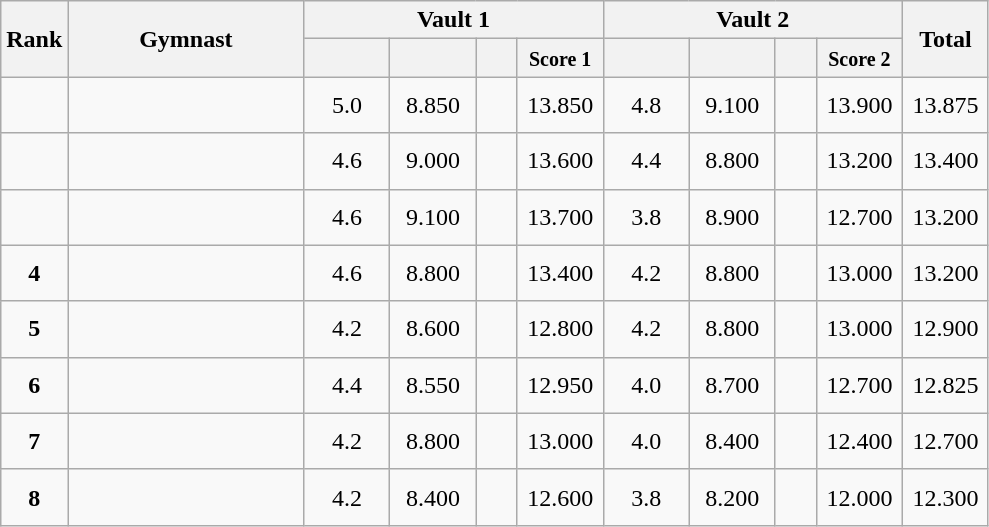<table class="wikitable sortable" style="text-align:center;">
<tr>
<th rowspan="2" style="width:15px;">Rank</th>
<th rowspan="2" style="width:150px;">Gymnast</th>
<th colspan="4">Vault 1</th>
<th colspan="4">Vault 2</th>
<th rowspan="2" style="width:50px;">Total</th>
</tr>
<tr>
<th style="width:50px;"><small></small></th>
<th style="width:50px;"><small></small></th>
<th style="width:20px;"><small></small></th>
<th style="width:50px;"><small>Score 1</small></th>
<th style="width:50px;"><small></small></th>
<th style="width:50px;"><small></small></th>
<th style="width:20px;"><small></small></th>
<th style="width:50px;"><small>Score 2</small></th>
</tr>
<tr>
<td scope="row" style="text-align:center"></td>
<td style="height:30px; text-align:left;"></td>
<td>5.0</td>
<td>8.850</td>
<td></td>
<td>13.850</td>
<td>4.8</td>
<td>9.100</td>
<td></td>
<td>13.900</td>
<td>13.875</td>
</tr>
<tr>
<td scope="row" style="text-align:center"></td>
<td style="height:30px; text-align:left;"></td>
<td>4.6</td>
<td>9.000</td>
<td></td>
<td>13.600</td>
<td>4.4</td>
<td>8.800</td>
<td></td>
<td>13.200</td>
<td>13.400</td>
</tr>
<tr>
<td scope="row" style="text-align:center"></td>
<td style="height:30px; text-align:left;"></td>
<td>4.6</td>
<td>9.100</td>
<td></td>
<td>13.700</td>
<td>3.8</td>
<td>8.900</td>
<td></td>
<td>12.700</td>
<td>13.200</td>
</tr>
<tr>
<td scope="row" style="text-align:center"><strong>4</strong></td>
<td style="height:30px; text-align:left;"></td>
<td>4.6</td>
<td>8.800</td>
<td></td>
<td>13.400</td>
<td>4.2</td>
<td>8.800</td>
<td></td>
<td>13.000</td>
<td>13.200</td>
</tr>
<tr>
<td scope="row" style="text-align:center"><strong>5</strong></td>
<td style="height:30px; text-align:left;"></td>
<td>4.2</td>
<td>8.600</td>
<td></td>
<td>12.800</td>
<td>4.2</td>
<td>8.800</td>
<td></td>
<td>13.000</td>
<td>12.900</td>
</tr>
<tr>
<td scope="row" style="text-align:center"><strong>6</strong></td>
<td style="height:30px; text-align:left;"></td>
<td>4.4</td>
<td>8.550</td>
<td></td>
<td>12.950</td>
<td>4.0</td>
<td>8.700</td>
<td></td>
<td>12.700</td>
<td>12.825</td>
</tr>
<tr>
<td scope="row" style="text-align:center"><strong>7</strong></td>
<td style="height:30px; text-align:left;"></td>
<td>4.2</td>
<td>8.800</td>
<td></td>
<td>13.000</td>
<td>4.0</td>
<td>8.400</td>
<td></td>
<td>12.400</td>
<td>12.700</td>
</tr>
<tr>
<td scope="row" style="text-align:center"><strong>8</strong></td>
<td style="height:30px; text-align:left;"></td>
<td>4.2</td>
<td>8.400</td>
<td></td>
<td>12.600</td>
<td>3.8</td>
<td>8.200</td>
<td></td>
<td>12.000</td>
<td>12.300</td>
</tr>
</table>
